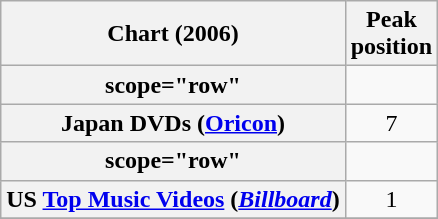<table class="wikitable sortable plainrowheaders" style="text-align:center;">
<tr>
<th scope="col">Chart (2006)</th>
<th scope="col">Peak<br>position</th>
</tr>
<tr>
<th>scope="row"</th>
</tr>
<tr>
<th scope="row">Japan DVDs (<a href='#'>Oricon</a>)</th>
<td>7</td>
</tr>
<tr>
<th>scope="row"</th>
</tr>
<tr>
<th scope="row">US <a href='#'>Top Music Videos</a> (<em><a href='#'>Billboard</a></em>)</th>
<td>1</td>
</tr>
<tr>
</tr>
</table>
